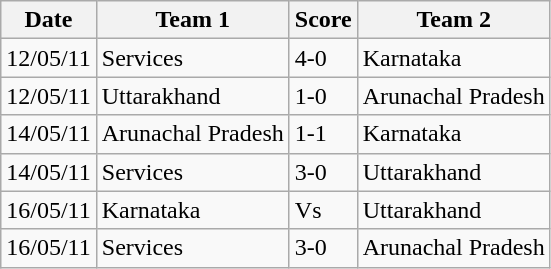<table class="wikitable">
<tr>
<th>Date</th>
<th>Team 1</th>
<th>Score</th>
<th>Team 2</th>
</tr>
<tr>
<td>12/05/11</td>
<td>Services</td>
<td>4-0</td>
<td>Karnataka</td>
</tr>
<tr>
<td>12/05/11</td>
<td>Uttarakhand</td>
<td>1-0</td>
<td>Arunachal Pradesh</td>
</tr>
<tr>
<td>14/05/11</td>
<td>Arunachal Pradesh</td>
<td>1-1</td>
<td>Karnataka</td>
</tr>
<tr>
<td>14/05/11</td>
<td>Services</td>
<td>3-0</td>
<td>Uttarakhand</td>
</tr>
<tr>
<td>16/05/11</td>
<td>Karnataka</td>
<td>Vs</td>
<td>Uttarakhand</td>
</tr>
<tr>
<td>16/05/11</td>
<td>Services</td>
<td>3-0</td>
<td>Arunachal Pradesh</td>
</tr>
</table>
